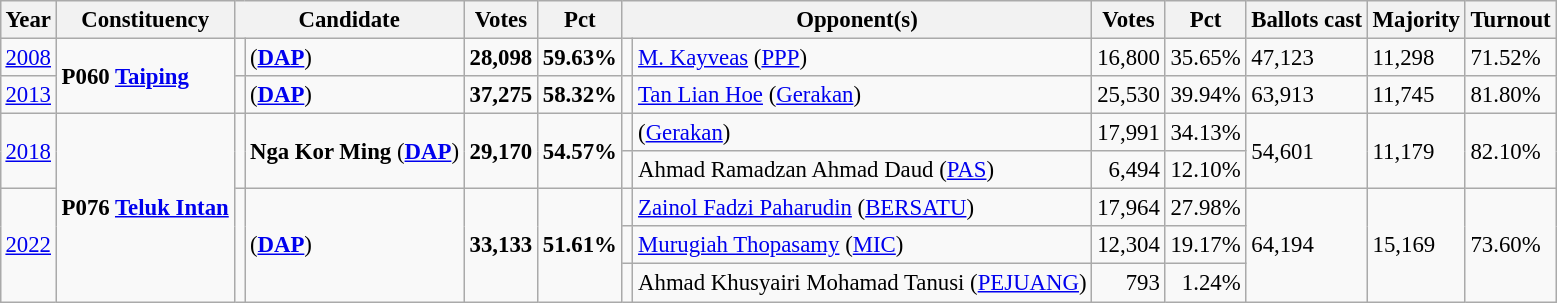<table class="wikitable" style="margin:0.5em ; font-size:95%">
<tr>
<th>Year</th>
<th>Constituency</th>
<th colspan=2>Candidate</th>
<th>Votes</th>
<th>Pct</th>
<th colspan=2>Opponent(s)</th>
<th>Votes</th>
<th>Pct</th>
<th>Ballots cast</th>
<th>Majority</th>
<th>Turnout</th>
</tr>
<tr>
<td><a href='#'>2008</a></td>
<td rowspan="2"><strong>P060 <a href='#'>Taiping</a></strong></td>
<td></td>
<td> (<strong><a href='#'>DAP</a></strong>)</td>
<td align="right"><strong>28,098</strong></td>
<td><strong>59.63%</strong></td>
<td></td>
<td><a href='#'>M. Kayveas</a> (<a href='#'>PPP</a>)</td>
<td align="right">16,800</td>
<td>35.65%</td>
<td>47,123</td>
<td>11,298</td>
<td>71.52%</td>
</tr>
<tr>
<td><a href='#'>2013</a></td>
<td></td>
<td> (<a href='#'><strong>DAP</strong></a>)</td>
<td align="right"><strong>37,275</strong></td>
<td><strong>58.32%</strong></td>
<td></td>
<td><a href='#'>Tan Lian Hoe</a> (<a href='#'>Gerakan</a>)</td>
<td align="right">25,530</td>
<td>39.94%</td>
<td>63,913</td>
<td>11,745</td>
<td>81.80%</td>
</tr>
<tr>
<td rowspan="2"><a href='#'>2018</a></td>
<td rowspan="5"><strong>P076 <a href='#'>Teluk Intan</a></strong></td>
<td rowspan=2 ></td>
<td rowspan="2"><strong>Nga Kor Ming</strong> (<a href='#'><strong>DAP</strong></a>)</td>
<td rowspan="2" align="right"><strong>29,170</strong></td>
<td rowspan="2"><strong>54.57%</strong></td>
<td></td>
<td> (<a href='#'>Gerakan</a>)</td>
<td align="right">17,991</td>
<td>34.13%</td>
<td rowspan="2">54,601</td>
<td rowspan="2">11,179</td>
<td rowspan="2">82.10%</td>
</tr>
<tr>
<td></td>
<td>Ahmad Ramadzan Ahmad Daud (<a href='#'>PAS</a>)</td>
<td align="right">6,494</td>
<td>12.10%</td>
</tr>
<tr>
<td rowspan="3"><a href='#'>2022</a></td>
<td rowspan="3" ></td>
<td rowspan="3"> (<a href='#'><strong>DAP</strong></a>)</td>
<td rowspan="3" align="right"><strong>33,133</strong></td>
<td rowspan="3"><strong>51.61%</strong></td>
<td bgcolor=></td>
<td><a href='#'>Zainol Fadzi Paharudin</a> (<a href='#'>BERSATU</a>)</td>
<td align="right">17,964</td>
<td>27.98%</td>
<td rowspan="3">64,194</td>
<td rowspan="3">15,169</td>
<td rowspan="3">73.60%</td>
</tr>
<tr>
<td></td>
<td><a href='#'>Murugiah Thopasamy</a> (<a href='#'>MIC</a>)</td>
<td align="right">12,304</td>
<td>19.17%</td>
</tr>
<tr>
<td bgcolor=></td>
<td>Ahmad Khusyairi Mohamad Tanusi (<a href='#'>PEJUANG</a>)</td>
<td align="right">793</td>
<td align="right">1.24%</td>
</tr>
</table>
